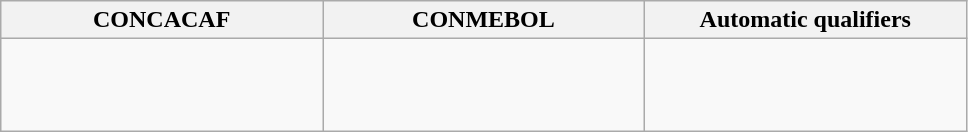<table class="wikitable" style="width:51%;">
<tr>
<th width=17%>CONCACAF</th>
<th width=17%>CONMEBOL</th>
<th width=17%>Automatic qualifiers</th>
</tr>
<tr valign=top>
<td><br><br></td>
<td><br><br><br></td>
<td></td>
</tr>
</table>
